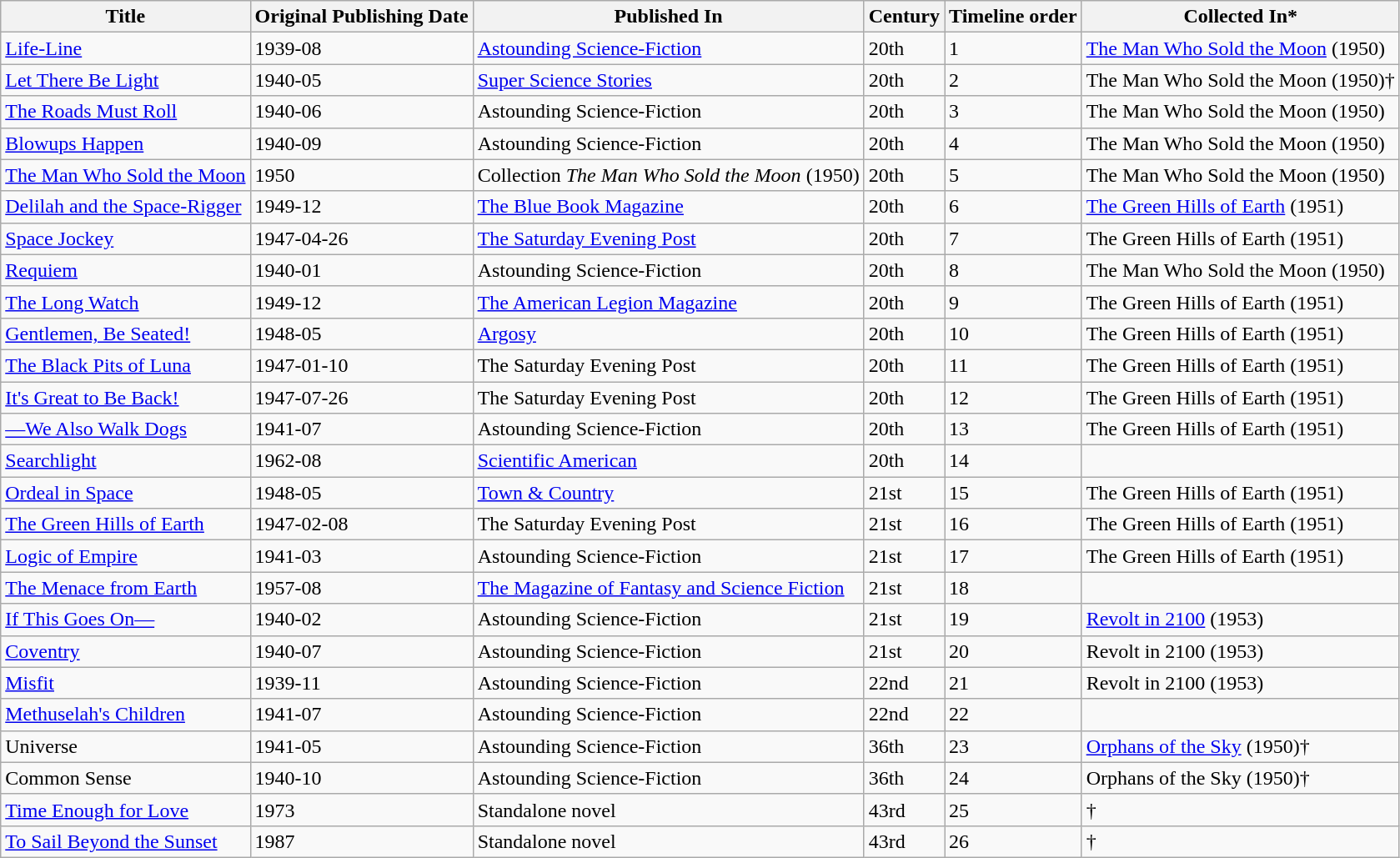<table class="wikitable sortable">
<tr>
<th data-sort-type=text>Title</th>
<th data-sort-type=isoDate>Original Publishing Date</th>
<th data-sort-type=text>Published In</th>
<th data-sort-type=text>Century</th>
<th data-sort-type=number>Timeline order</th>
<th data-sort-type=text>Collected In*</th>
</tr>
<tr>
<td><a href='#'>Life-Line</a></td>
<td>1939-08</td>
<td><a href='#'>Astounding Science-Fiction</a></td>
<td>20th</td>
<td>1</td>
<td><a href='#'>The Man Who Sold the Moon</a> (1950)</td>
</tr>
<tr>
<td><a href='#'>Let There Be Light</a></td>
<td>1940-05</td>
<td><a href='#'>Super Science Stories</a></td>
<td>20th</td>
<td>2</td>
<td>The Man Who Sold the Moon (1950)†</td>
</tr>
<tr>
<td><a href='#'>The Roads Must Roll</a></td>
<td>1940-06</td>
<td>Astounding Science-Fiction</td>
<td>20th</td>
<td>3</td>
<td>The Man Who Sold the Moon (1950)</td>
</tr>
<tr>
<td><a href='#'>Blowups Happen</a></td>
<td>1940-09</td>
<td>Astounding Science-Fiction</td>
<td>20th</td>
<td>4</td>
<td>The Man Who Sold the Moon (1950)</td>
</tr>
<tr>
<td><a href='#'>The Man Who Sold the Moon</a></td>
<td>1950</td>
<td>Collection <em>The Man Who Sold the Moon</em> (1950)</td>
<td>20th</td>
<td>5</td>
<td>The Man Who Sold the Moon (1950)</td>
</tr>
<tr>
<td><a href='#'>Delilah and the Space-Rigger</a></td>
<td>1949-12</td>
<td><a href='#'>The Blue Book Magazine</a></td>
<td>20th</td>
<td>6</td>
<td><a href='#'>The Green Hills of Earth</a> (1951)</td>
</tr>
<tr>
<td><a href='#'>Space Jockey</a></td>
<td>1947-04-26</td>
<td><a href='#'>The Saturday Evening Post</a></td>
<td>20th</td>
<td>7</td>
<td>The Green Hills of Earth (1951)</td>
</tr>
<tr>
<td><a href='#'>Requiem</a></td>
<td>1940-01</td>
<td>Astounding Science-Fiction</td>
<td>20th</td>
<td>8</td>
<td>The Man Who Sold the Moon (1950)</td>
</tr>
<tr>
<td><a href='#'>The Long Watch</a></td>
<td>1949-12</td>
<td><a href='#'>The American Legion Magazine</a></td>
<td>20th</td>
<td>9</td>
<td>The Green Hills of Earth (1951)</td>
</tr>
<tr>
<td><a href='#'>Gentlemen, Be Seated!</a></td>
<td>1948-05</td>
<td><a href='#'>Argosy</a></td>
<td>20th</td>
<td>10</td>
<td>The Green Hills of Earth (1951)</td>
</tr>
<tr>
<td><a href='#'>The Black Pits of Luna</a></td>
<td>1947-01-10</td>
<td>The Saturday Evening Post</td>
<td>20th</td>
<td>11</td>
<td>The Green Hills of Earth (1951)</td>
</tr>
<tr>
<td><a href='#'>It's Great to Be Back!</a></td>
<td>1947-07-26</td>
<td>The Saturday Evening Post</td>
<td>20th</td>
<td>12</td>
<td>The Green Hills of Earth (1951)</td>
</tr>
<tr>
<td><a href='#'>—We Also Walk Dogs</a></td>
<td>1941-07</td>
<td>Astounding Science-Fiction</td>
<td>20th</td>
<td>13</td>
<td>The Green Hills of Earth (1951)</td>
</tr>
<tr>
<td><a href='#'>Searchlight</a></td>
<td>1962-08</td>
<td><a href='#'>Scientific American</a></td>
<td>20th</td>
<td>14</td>
<td></td>
</tr>
<tr>
<td><a href='#'>Ordeal in Space</a></td>
<td>1948-05</td>
<td><a href='#'>Town & Country</a></td>
<td>21st</td>
<td>15</td>
<td>The Green Hills of Earth (1951)</td>
</tr>
<tr>
<td><a href='#'>The Green Hills of Earth</a></td>
<td>1947-02-08</td>
<td>The Saturday Evening Post</td>
<td>21st</td>
<td>16</td>
<td>The Green Hills of Earth (1951)</td>
</tr>
<tr>
<td><a href='#'>Logic of Empire</a></td>
<td>1941-03</td>
<td>Astounding Science-Fiction</td>
<td>21st</td>
<td>17</td>
<td>The Green Hills of Earth (1951)</td>
</tr>
<tr>
<td><a href='#'>The Menace from Earth</a></td>
<td>1957-08</td>
<td><a href='#'>The Magazine of Fantasy and Science Fiction</a></td>
<td>21st</td>
<td>18</td>
<td></td>
</tr>
<tr>
<td><a href='#'>If This Goes On—</a></td>
<td>1940-02</td>
<td>Astounding Science-Fiction</td>
<td>21st</td>
<td>19</td>
<td><a href='#'>Revolt in 2100</a> (1953)</td>
</tr>
<tr>
<td><a href='#'>Coventry</a></td>
<td>1940-07</td>
<td>Astounding Science-Fiction</td>
<td>21st</td>
<td>20</td>
<td>Revolt in 2100 (1953)</td>
</tr>
<tr>
<td><a href='#'>Misfit</a></td>
<td>1939-11</td>
<td>Astounding Science-Fiction</td>
<td>22nd</td>
<td>21</td>
<td>Revolt in 2100 (1953)</td>
</tr>
<tr>
<td><a href='#'>Methuselah's Children</a></td>
<td>1941-07</td>
<td>Astounding Science-Fiction</td>
<td>22nd</td>
<td>22</td>
<td></td>
</tr>
<tr>
<td>Universe</td>
<td>1941-05</td>
<td>Astounding Science-Fiction</td>
<td>36th</td>
<td>23</td>
<td><a href='#'>Orphans of the Sky</a> (1950)†</td>
</tr>
<tr>
<td>Common Sense</td>
<td>1940-10</td>
<td>Astounding Science-Fiction</td>
<td>36th</td>
<td>24</td>
<td>Orphans of the Sky (1950)†</td>
</tr>
<tr>
<td><a href='#'>Time Enough for Love</a></td>
<td>1973</td>
<td>Standalone novel</td>
<td>43rd</td>
<td>25</td>
<td>†</td>
</tr>
<tr>
<td><a href='#'>To Sail Beyond the Sunset</a></td>
<td>1987</td>
<td>Standalone novel</td>
<td>43rd</td>
<td>26</td>
<td>†</td>
</tr>
</table>
